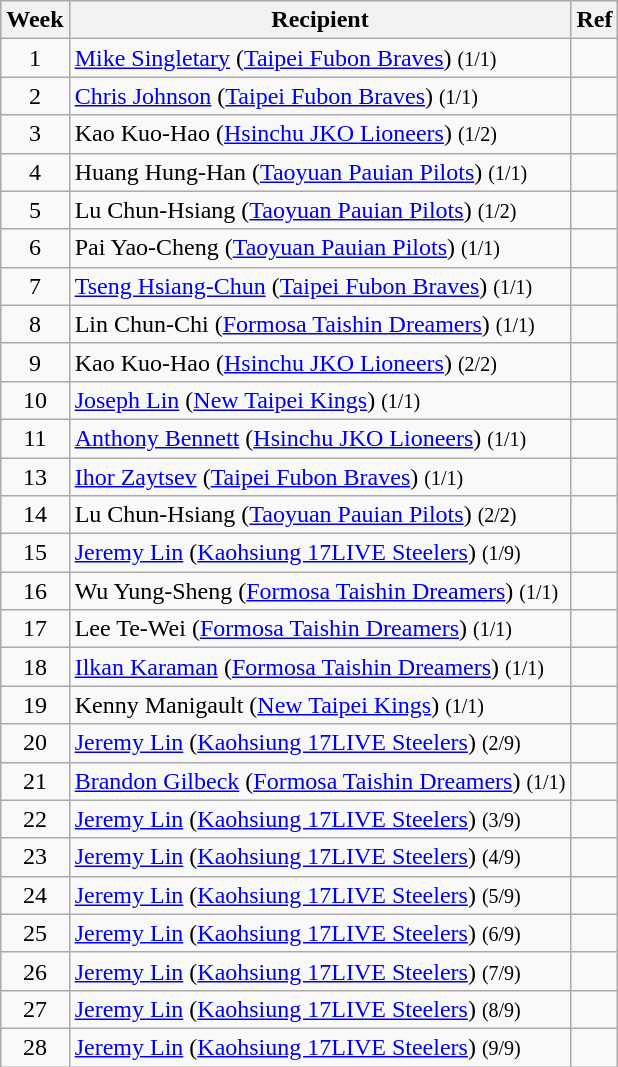<table class="wikitable sortable" style="text-align:left;">
<tr>
<th>Week</th>
<th>Recipient</th>
<th class=unsortable>Ref</th>
</tr>
<tr>
<td style="text-align:center;">1</td>
<td><a href='#'>Mike Singletary</a> (<a href='#'>Taipei Fubon Braves</a>) <small>(1/1)</small></td>
<td style="text-align:center;"></td>
</tr>
<tr>
<td style="text-align:center;">2</td>
<td><a href='#'>Chris Johnson</a> (<a href='#'>Taipei Fubon Braves</a>) <small>(1/1)</small></td>
<td style="text-align:center;"></td>
</tr>
<tr>
<td style="text-align:center;">3</td>
<td>Kao Kuo-Hao (<a href='#'>Hsinchu JKO Lioneers</a>) <small>(1/2)</small></td>
<td style="text-align:center;"></td>
</tr>
<tr>
<td style="text-align:center;">4</td>
<td>Huang Hung-Han (<a href='#'>Taoyuan Pauian Pilots</a>) <small>(1/1)</small></td>
<td style="text-align:center;"></td>
</tr>
<tr>
<td style="text-align:center;">5</td>
<td>Lu Chun-Hsiang (<a href='#'>Taoyuan Pauian Pilots</a>) <small>(1/2)</small></td>
<td style="text-align:center;"></td>
</tr>
<tr>
<td style="text-align:center;">6</td>
<td>Pai Yao-Cheng (<a href='#'>Taoyuan Pauian Pilots</a>) <small>(1/1)</small></td>
<td style="text-align:center;"></td>
</tr>
<tr>
<td style="text-align:center;">7</td>
<td><a href='#'>Tseng Hsiang-Chun</a> (<a href='#'>Taipei Fubon Braves</a>) <small>(1/1)</small></td>
<td style="text-align:center;"></td>
</tr>
<tr>
<td style="text-align:center;">8</td>
<td>Lin Chun-Chi (<a href='#'>Formosa Taishin Dreamers</a>) <small>(1/1)</small></td>
<td style="text-align:center;"></td>
</tr>
<tr>
<td style="text-align:center;">9</td>
<td>Kao Kuo-Hao (<a href='#'>Hsinchu JKO Lioneers</a>) <small>(2/2)</small></td>
<td style="text-align:center;"></td>
</tr>
<tr>
<td style="text-align:center;">10</td>
<td><a href='#'>Joseph Lin</a> (<a href='#'>New Taipei Kings</a>) <small>(1/1)</small></td>
<td style="text-align:center;"></td>
</tr>
<tr>
<td style="text-align:center;">11</td>
<td><a href='#'>Anthony Bennett</a> (<a href='#'>Hsinchu JKO Lioneers</a>) <small>(1/1)</small></td>
<td style="text-align:center;"></td>
</tr>
<tr>
<td style="text-align:center;">13</td>
<td><a href='#'>Ihor Zaytsev</a> (<a href='#'>Taipei Fubon Braves</a>) <small>(1/1)</small></td>
<td style="text-align:center;"></td>
</tr>
<tr>
<td style="text-align:center;">14</td>
<td>Lu Chun-Hsiang (<a href='#'>Taoyuan Pauian Pilots</a>) <small>(2/2)</small></td>
<td style="text-align:center;"></td>
</tr>
<tr>
<td style="text-align:center;">15</td>
<td><a href='#'>Jeremy Lin</a> (<a href='#'>Kaohsiung 17LIVE Steelers</a>) <small>(1/9)</small></td>
<td style="text-align:center;"></td>
</tr>
<tr>
<td style="text-align:center;">16</td>
<td>Wu Yung-Sheng (<a href='#'>Formosa Taishin Dreamers</a>) <small>(1/1)</small></td>
<td style="text-align:center;"></td>
</tr>
<tr>
<td style="text-align:center;">17</td>
<td>Lee Te-Wei (<a href='#'>Formosa Taishin Dreamers</a>) <small>(1/1)</small></td>
<td style="text-align:center;"></td>
</tr>
<tr>
<td style="text-align:center;">18</td>
<td><a href='#'>Ilkan Karaman</a> (<a href='#'>Formosa Taishin Dreamers</a>) <small>(1/1)</small></td>
<td style="text-align:center;"></td>
</tr>
<tr>
<td style="text-align:center;">19</td>
<td>Kenny Manigault (<a href='#'>New Taipei Kings</a>) <small>(1/1)</small></td>
<td style="text-align:center;"></td>
</tr>
<tr>
<td style="text-align:center;">20</td>
<td><a href='#'>Jeremy Lin</a> (<a href='#'>Kaohsiung 17LIVE Steelers</a>) <small>(2/9)</small></td>
<td style="text-align:center;"></td>
</tr>
<tr>
<td style="text-align:center;">21</td>
<td><a href='#'>Brandon Gilbeck</a> (<a href='#'>Formosa Taishin Dreamers</a>) <small>(1/1)</small></td>
<td style="text-align:center;"></td>
</tr>
<tr>
<td style="text-align:center;">22</td>
<td><a href='#'>Jeremy Lin</a> (<a href='#'>Kaohsiung 17LIVE Steelers</a>) <small>(3/9)</small></td>
<td style="text-align:center;"></td>
</tr>
<tr>
<td style="text-align:center;">23</td>
<td><a href='#'>Jeremy Lin</a> (<a href='#'>Kaohsiung 17LIVE Steelers</a>) <small>(4/9)</small></td>
<td style="text-align:center;"></td>
</tr>
<tr>
<td style="text-align:center;">24</td>
<td><a href='#'>Jeremy Lin</a> (<a href='#'>Kaohsiung 17LIVE Steelers</a>) <small>(5/9)</small></td>
<td style="text-align:center;"></td>
</tr>
<tr>
<td style="text-align:center;">25</td>
<td><a href='#'>Jeremy Lin</a> (<a href='#'>Kaohsiung 17LIVE Steelers</a>) <small>(6/9)</small></td>
<td style="text-align:center;"></td>
</tr>
<tr>
<td style="text-align:center;">26</td>
<td><a href='#'>Jeremy Lin</a> (<a href='#'>Kaohsiung 17LIVE Steelers</a>) <small>(7/9)</small></td>
<td style="text-align:center;"></td>
</tr>
<tr>
<td style="text-align:center;">27</td>
<td><a href='#'>Jeremy Lin</a> (<a href='#'>Kaohsiung 17LIVE Steelers</a>) <small>(8/9)</small></td>
<td style="text-align:center;"></td>
</tr>
<tr>
<td style="text-align:center;">28</td>
<td><a href='#'>Jeremy Lin</a> (<a href='#'>Kaohsiung 17LIVE Steelers</a>) <small>(9/9)</small></td>
<td style="text-align:center;"></td>
</tr>
</table>
